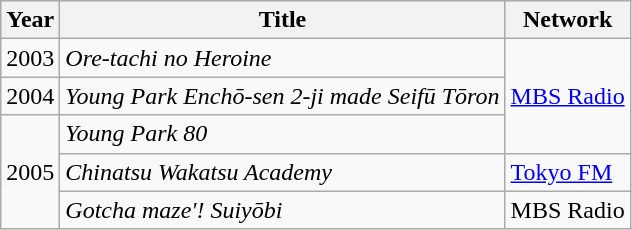<table class="wikitable">
<tr>
<th>Year</th>
<th>Title</th>
<th>Network</th>
</tr>
<tr>
<td>2003</td>
<td><em>Ore-tachi no Heroine</em></td>
<td rowspan="3"><a href='#'>MBS Radio</a></td>
</tr>
<tr>
<td>2004</td>
<td><em>Young Park Enchō-sen 2-ji made Seifū Tōron</em></td>
</tr>
<tr>
<td rowspan="3">2005</td>
<td><em>Young Park 80</em></td>
</tr>
<tr>
<td><em>Chinatsu Wakatsu Academy</em></td>
<td><a href='#'>Tokyo FM</a></td>
</tr>
<tr>
<td><em>Gotcha maze'! Suiyōbi</em></td>
<td>MBS Radio</td>
</tr>
</table>
